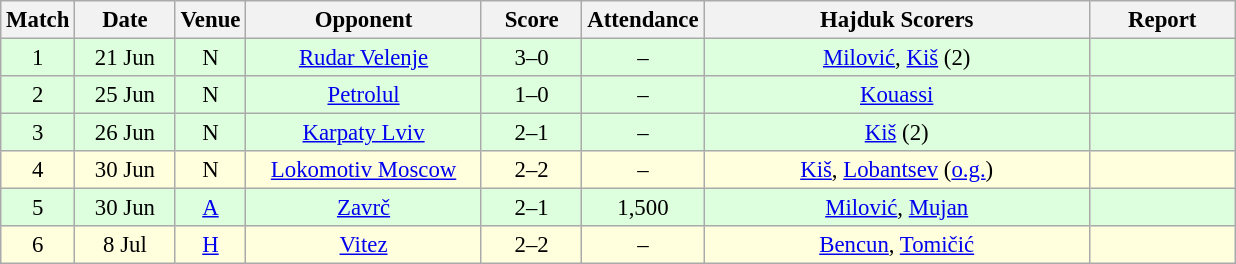<table class="wikitable sortable" style="text-align: center; font-size:95%;">
<tr>
<th width="30">Match</th>
<th width="60">Date<br></th>
<th width="20">Venue<br></th>
<th width="150">Opponent<br></th>
<th width="60">Score<br></th>
<th width="40">Attendance<br></th>
<th width="250">Hajduk Scorers</th>
<th width="90" class="unsortable">Report</th>
</tr>
<tr bgcolor="#ddffdd">
<td>1</td>
<td>21 Jun</td>
<td>N </td>
<td><a href='#'>Rudar Velenje</a> </td>
<td>3–0</td>
<td>–</td>
<td><a href='#'>Milović</a>, <a href='#'>Kiš</a> (2)</td>
<td></td>
</tr>
<tr bgcolor="#ddffdd">
<td>2</td>
<td>25 Jun</td>
<td>N </td>
<td><a href='#'>Petrolul</a> </td>
<td>1–0</td>
<td>–</td>
<td><a href='#'>Kouassi</a></td>
<td></td>
</tr>
<tr bgcolor="#ddffdd">
<td>3</td>
<td>26 Jun</td>
<td>N </td>
<td><a href='#'>Karpaty Lviv</a> </td>
<td>2–1</td>
<td>–</td>
<td><a href='#'>Kiš</a> (2)</td>
<td></td>
</tr>
<tr bgcolor="#ffffdd">
<td>4</td>
<td>30 Jun</td>
<td>N </td>
<td><a href='#'>Lokomotiv Moscow</a> </td>
<td>2–2</td>
<td>–</td>
<td><a href='#'>Kiš</a>, <a href='#'>Lobantsev</a> (<a href='#'>o.g.</a>)</td>
<td></td>
</tr>
<tr bgcolor="#ddffdd">
<td>5</td>
<td>30 Jun</td>
<td><a href='#'>A</a> </td>
<td><a href='#'>Zavrč</a> </td>
<td>2–1</td>
<td>1,500</td>
<td><a href='#'>Milović</a>, <a href='#'>Mujan</a></td>
<td></td>
</tr>
<tr bgcolor="#ffffdd">
<td>6</td>
<td>8 Jul</td>
<td><a href='#'>H</a></td>
<td><a href='#'>Vitez</a> </td>
<td>2–2</td>
<td>–</td>
<td><a href='#'>Bencun</a>, <a href='#'>Tomičić</a></td>
<td></td>
</tr>
</table>
